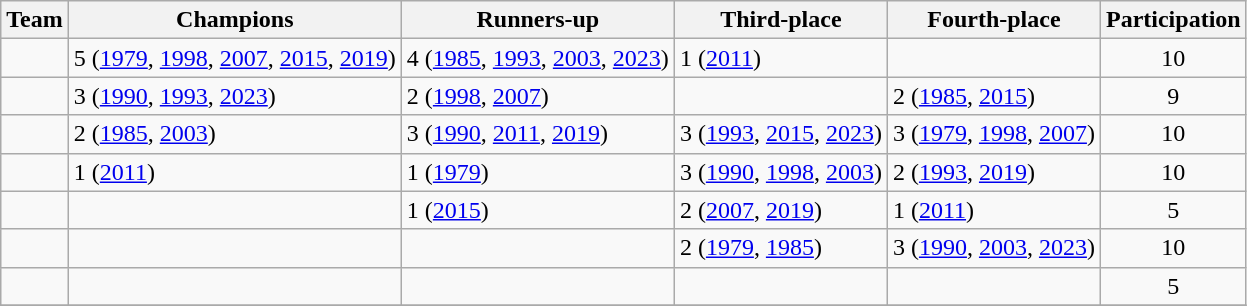<table class="wikitable">
<tr>
<th>Team</th>
<th>Champions</th>
<th>Runners-up</th>
<th>Third-place</th>
<th>Fourth-place</th>
<th>Participation</th>
</tr>
<tr>
<td></td>
<td>5 (<a href='#'>1979</a>, <a href='#'>1998</a>, <a href='#'>2007</a>, <a href='#'>2015</a>, <a href='#'>2019</a>)</td>
<td>4 (<a href='#'>1985</a>, <a href='#'>1993</a>, <a href='#'>2003</a>, <a href='#'>2023</a>)</td>
<td>1 (<a href='#'>2011</a>)</td>
<td></td>
<td align=center>10</td>
</tr>
<tr>
<td></td>
<td>3 (<a href='#'>1990</a>, <a href='#'>1993</a>, <a href='#'>2023</a>)</td>
<td>2 (<a href='#'>1998</a>, <a href='#'>2007</a>)</td>
<td></td>
<td>2 (<a href='#'>1985</a>, <a href='#'>2015</a>)</td>
<td align=center>9</td>
</tr>
<tr>
<td></td>
<td>2 (<a href='#'>1985</a>, <a href='#'>2003</a>)</td>
<td>3 (<a href='#'>1990</a>, <a href='#'>2011</a>, <a href='#'>2019</a>)</td>
<td>3 (<a href='#'>1993</a>, <a href='#'>2015</a>, <a href='#'>2023</a>)</td>
<td>3 (<a href='#'>1979</a>, <a href='#'>1998</a>, <a href='#'>2007</a>)</td>
<td align=center>10</td>
</tr>
<tr>
<td></td>
<td>1 (<a href='#'>2011</a>)</td>
<td>1 (<a href='#'>1979</a>)</td>
<td>3 (<a href='#'>1990</a>, <a href='#'>1998</a>, <a href='#'>2003</a>)</td>
<td>2 (<a href='#'>1993</a>, <a href='#'>2019</a>)</td>
<td align=center>10</td>
</tr>
<tr>
<td></td>
<td></td>
<td>1 (<a href='#'>2015</a>)</td>
<td>2 (<a href='#'>2007</a>, <a href='#'>2019</a>)</td>
<td>1 (<a href='#'>2011</a>)</td>
<td align=center>5</td>
</tr>
<tr>
<td></td>
<td></td>
<td></td>
<td>2 (<a href='#'>1979</a>, <a href='#'>1985</a>)</td>
<td>3 (<a href='#'>1990</a>, <a href='#'>2003</a>, <a href='#'>2023</a>)</td>
<td align=center>10</td>
</tr>
<tr>
<td></td>
<td></td>
<td></td>
<td></td>
<td></td>
<td align=center>5</td>
</tr>
<tr>
</tr>
</table>
